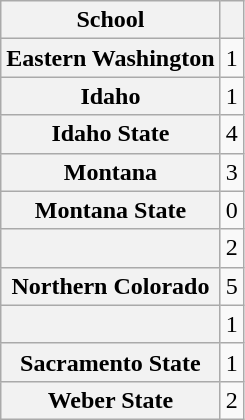<table class="wikitable sortable" style="text-align: center;">
<tr>
<th>School</th>
<th></th>
</tr>
<tr>
<th style=>Eastern Washington</th>
<td>1</td>
</tr>
<tr>
<th style=>Idaho</th>
<td>1</td>
</tr>
<tr>
<th style=>Idaho State</th>
<td>4</td>
</tr>
<tr>
<th style=>Montana</th>
<td>3</td>
</tr>
<tr>
<th style=>Montana State</th>
<td>0</td>
</tr>
<tr>
<th style=></th>
<td>2</td>
</tr>
<tr>
<th style=>Northern Colorado</th>
<td>5</td>
</tr>
<tr>
<th style=><br></th>
<td>1</td>
</tr>
<tr>
<th style=>Sacramento State</th>
<td>1</td>
</tr>
<tr>
<th style=>Weber State</th>
<td>2</td>
</tr>
</table>
